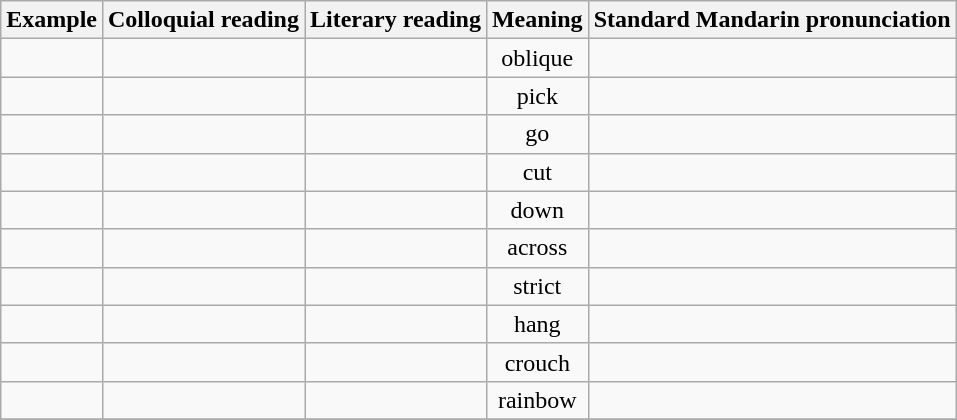<table class="wikitable" style="text-align:center" align="center">
<tr>
<th><strong>Example</strong></th>
<th><strong>Colloquial reading</strong></th>
<th><strong>Literary reading</strong></th>
<th><strong>Meaning</strong></th>
<th><strong>Standard Mandarin pronunciation</strong></th>
</tr>
<tr>
<td></td>
<td></td>
<td></td>
<td>oblique</td>
<td></td>
</tr>
<tr>
<td></td>
<td></td>
<td></td>
<td>pick</td>
<td></td>
</tr>
<tr>
<td></td>
<td></td>
<td></td>
<td>go</td>
<td></td>
</tr>
<tr>
<td></td>
<td></td>
<td></td>
<td>cut</td>
<td></td>
</tr>
<tr>
<td></td>
<td></td>
<td></td>
<td>down</td>
<td></td>
</tr>
<tr>
<td></td>
<td></td>
<td></td>
<td>across</td>
<td></td>
</tr>
<tr>
<td></td>
<td></td>
<td></td>
<td>strict</td>
<td> </td>
</tr>
<tr>
<td></td>
<td></td>
<td></td>
<td>hang</td>
<td></td>
</tr>
<tr>
<td></td>
<td></td>
<td></td>
<td>crouch</td>
<td></td>
</tr>
<tr>
<td></td>
<td></td>
<td></td>
<td>rainbow</td>
<td></td>
</tr>
<tr>
</tr>
</table>
